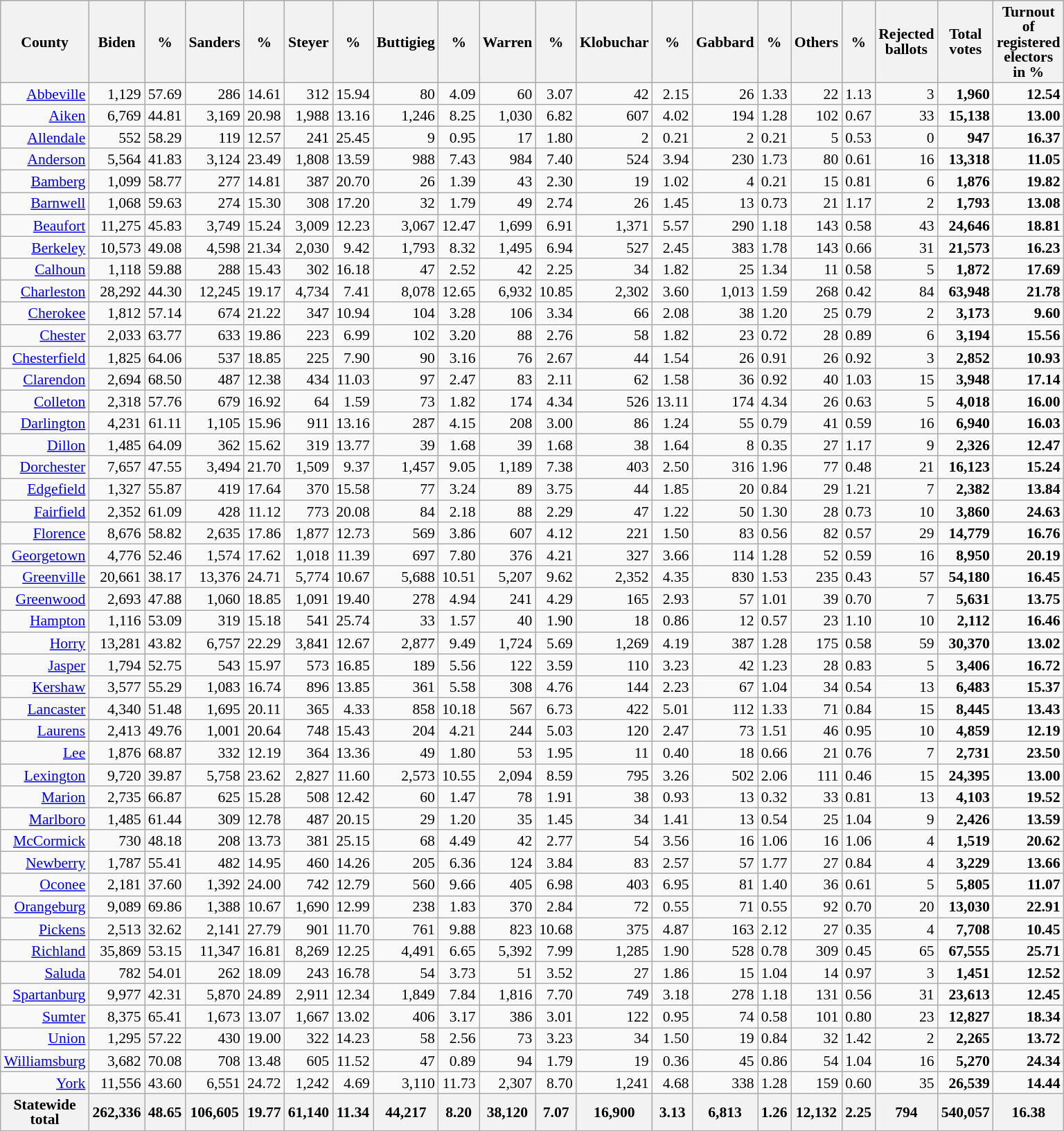<table width="70%" class="wikitable sortable" style="text-align:right;font-size:90%;line-height:1.0;">
<tr bgcolor=lightgrey>
<th width="11%">County</th>
<th width="7%">Biden</th>
<th width="7%">%</th>
<th width="7%">Sanders</th>
<th width="7%">%</th>
<th width="7%">Steyer</th>
<th width="7%">%</th>
<th width="7%">Buttigieg</th>
<th width="7%">%</th>
<th width="7%">Warren</th>
<th width="7%">%</th>
<th width="7%">Klobuchar</th>
<th width="7%">%</th>
<th width="7%">Gabbard</th>
<th width="7%">%</th>
<th width="7%">Others</th>
<th width="7%">%</th>
<th>Rejected ballots</th>
<th>Total votes</th>
<th>Turnout of registered electors in %</th>
</tr>
<tr>
<td><a href='#'>Abbeville</a></td>
<td>1,129</td>
<td>57.69</td>
<td>286</td>
<td>14.61</td>
<td>312</td>
<td>15.94</td>
<td>80</td>
<td>4.09</td>
<td>60</td>
<td>3.07</td>
<td>42</td>
<td>2.15</td>
<td>26</td>
<td>1.33</td>
<td>22</td>
<td>1.13</td>
<td>3</td>
<td><strong>1,960</strong></td>
<td><strong>12.54</strong></td>
</tr>
<tr>
<td><a href='#'>Aiken</a></td>
<td>6,769</td>
<td>44.81</td>
<td>3,169</td>
<td>20.98</td>
<td>1,988</td>
<td>13.16</td>
<td>1,246</td>
<td>8.25</td>
<td>1,030</td>
<td>6.82</td>
<td>607</td>
<td>4.02</td>
<td>194</td>
<td>1.28</td>
<td>102</td>
<td>0.67</td>
<td>33</td>
<td><strong>15,138</strong></td>
<td><strong>13.00</strong></td>
</tr>
<tr>
<td><a href='#'>Allendale</a></td>
<td>552</td>
<td>58.29</td>
<td>119</td>
<td>12.57</td>
<td>241</td>
<td>25.45</td>
<td>9</td>
<td>0.95</td>
<td>17</td>
<td>1.80</td>
<td>2</td>
<td>0.21</td>
<td>2</td>
<td>0.21</td>
<td>5</td>
<td>0.53</td>
<td>0</td>
<td><strong>947</strong></td>
<td><strong>16.37</strong></td>
</tr>
<tr>
<td><a href='#'>Anderson</a></td>
<td>5,564</td>
<td>41.83</td>
<td>3,124</td>
<td>23.49</td>
<td>1,808</td>
<td>13.59</td>
<td>988</td>
<td>7.43</td>
<td>984</td>
<td>7.40</td>
<td>524</td>
<td>3.94</td>
<td>230</td>
<td>1.73</td>
<td>80</td>
<td>0.61</td>
<td>16</td>
<td><strong>13,318</strong></td>
<td><strong>11.05</strong></td>
</tr>
<tr>
<td><a href='#'>Bamberg</a></td>
<td>1,099</td>
<td>58.77</td>
<td>277</td>
<td>14.81</td>
<td>387</td>
<td>20.70</td>
<td>26</td>
<td>1.39</td>
<td>43</td>
<td>2.30</td>
<td>19</td>
<td>1.02</td>
<td>4</td>
<td>0.21</td>
<td>15</td>
<td>0.81</td>
<td>6</td>
<td><strong>1,876</strong></td>
<td><strong>19.82</strong></td>
</tr>
<tr>
<td><a href='#'>Barnwell</a></td>
<td>1,068</td>
<td>59.63</td>
<td>274</td>
<td>15.30</td>
<td>308</td>
<td>17.20</td>
<td>32</td>
<td>1.79</td>
<td>49</td>
<td>2.74</td>
<td>26</td>
<td>1.45</td>
<td>13</td>
<td>0.73</td>
<td>21</td>
<td>1.17</td>
<td>2</td>
<td><strong>1,793</strong></td>
<td><strong>13.08</strong></td>
</tr>
<tr>
<td><a href='#'>Beaufort</a></td>
<td>11,275</td>
<td>45.83</td>
<td>3,749</td>
<td>15.24</td>
<td>3,009</td>
<td>12.23</td>
<td>3,067</td>
<td>12.47</td>
<td>1,699</td>
<td>6.91</td>
<td>1,371</td>
<td>5.57</td>
<td>290</td>
<td>1.18</td>
<td>143</td>
<td>0.58</td>
<td>43</td>
<td><strong>24,646</strong></td>
<td><strong>18.81</strong></td>
</tr>
<tr>
<td><a href='#'>Berkeley</a></td>
<td>10,573</td>
<td>49.08</td>
<td>4,598</td>
<td>21.34</td>
<td>2,030</td>
<td>9.42</td>
<td>1,793</td>
<td>8.32</td>
<td>1,495</td>
<td>6.94</td>
<td>527</td>
<td>2.45</td>
<td>383</td>
<td>1.78</td>
<td>143</td>
<td>0.66</td>
<td>31</td>
<td><strong>21,573</strong></td>
<td><strong>16.23</strong></td>
</tr>
<tr>
<td><a href='#'>Calhoun</a></td>
<td>1,118</td>
<td>59.88</td>
<td>288</td>
<td>15.43</td>
<td>302</td>
<td>16.18</td>
<td>47</td>
<td>2.52</td>
<td>42</td>
<td>2.25</td>
<td>34</td>
<td>1.82</td>
<td>25</td>
<td>1.34</td>
<td>11</td>
<td>0.58</td>
<td>5</td>
<td><strong>1,872</strong></td>
<td><strong>17.69</strong></td>
</tr>
<tr>
<td><a href='#'>Charleston</a></td>
<td>28,292</td>
<td>44.30</td>
<td>12,245</td>
<td>19.17</td>
<td>4,734</td>
<td>7.41</td>
<td>8,078</td>
<td>12.65</td>
<td>6,932</td>
<td>10.85</td>
<td>2,302</td>
<td>3.60</td>
<td>1,013</td>
<td>1.59</td>
<td>268</td>
<td>0.42</td>
<td>84</td>
<td><strong>63,948</strong></td>
<td><strong>21.78</strong></td>
</tr>
<tr>
<td><a href='#'>Cherokee</a></td>
<td>1,812</td>
<td>57.14</td>
<td>674</td>
<td>21.22</td>
<td>347</td>
<td>10.94</td>
<td>104</td>
<td>3.28</td>
<td>106</td>
<td>3.34</td>
<td>66</td>
<td>2.08</td>
<td>38</td>
<td>1.20</td>
<td>25</td>
<td>0.79</td>
<td>2</td>
<td><strong>3,173</strong></td>
<td><strong>9.60</strong></td>
</tr>
<tr>
<td><a href='#'>Chester</a></td>
<td>2,033</td>
<td>63.77</td>
<td>633</td>
<td>19.86</td>
<td>223</td>
<td>6.99</td>
<td>102</td>
<td>3.20</td>
<td>88</td>
<td>2.76</td>
<td>58</td>
<td>1.82</td>
<td>23</td>
<td>0.72</td>
<td>28</td>
<td>0.89</td>
<td>6</td>
<td><strong>3,194</strong></td>
<td><strong>15.56</strong></td>
</tr>
<tr>
<td><a href='#'>Chesterfield</a></td>
<td>1,825</td>
<td>64.06</td>
<td>537</td>
<td>18.85</td>
<td>225</td>
<td>7.90</td>
<td>90</td>
<td>3.16</td>
<td>76</td>
<td>2.67</td>
<td>44</td>
<td>1.54</td>
<td>26</td>
<td>0.91</td>
<td>26</td>
<td>0.92</td>
<td>3</td>
<td><strong>2,852</strong></td>
<td><strong>10.93</strong></td>
</tr>
<tr>
<td><a href='#'>Clarendon</a></td>
<td>2,694</td>
<td>68.50</td>
<td>487</td>
<td>12.38</td>
<td>434</td>
<td>11.03</td>
<td>97</td>
<td>2.47</td>
<td>83</td>
<td>2.11</td>
<td>62</td>
<td>1.58</td>
<td>36</td>
<td>0.92</td>
<td>40</td>
<td>1.03</td>
<td>15</td>
<td><strong>3,948</strong></td>
<td><strong>17.14</strong></td>
</tr>
<tr>
<td><a href='#'>Colleton</a></td>
<td>2,318</td>
<td>57.76</td>
<td>679</td>
<td>16.92</td>
<td>64</td>
<td>1.59</td>
<td>73</td>
<td>1.82</td>
<td>174</td>
<td>4.34</td>
<td>526</td>
<td>13.11</td>
<td>174</td>
<td>4.34</td>
<td>26</td>
<td>0.63</td>
<td>5</td>
<td><strong>4,018</strong></td>
<td><strong>16.00</strong></td>
</tr>
<tr>
<td><a href='#'>Darlington</a></td>
<td>4,231</td>
<td>61.11</td>
<td>1,105</td>
<td>15.96</td>
<td>911</td>
<td>13.16</td>
<td>287</td>
<td>4.15</td>
<td>208</td>
<td>3.00</td>
<td>86</td>
<td>1.24</td>
<td>55</td>
<td>0.79</td>
<td>41</td>
<td>0.59</td>
<td>16</td>
<td><strong>6,940</strong></td>
<td><strong>16.03</strong></td>
</tr>
<tr>
<td><a href='#'>Dillon</a></td>
<td>1,485</td>
<td>64.09</td>
<td>362</td>
<td>15.62</td>
<td>319</td>
<td>13.77</td>
<td>39</td>
<td>1.68</td>
<td>39</td>
<td>1.68</td>
<td>38</td>
<td>1.64</td>
<td>8</td>
<td>0.35</td>
<td>27</td>
<td>1.17</td>
<td>9</td>
<td><strong>2,326</strong></td>
<td><strong>12.47</strong></td>
</tr>
<tr>
<td><a href='#'>Dorchester</a></td>
<td>7,657</td>
<td>47.55</td>
<td>3,494</td>
<td>21.70</td>
<td>1,509</td>
<td>9.37</td>
<td>1,457</td>
<td>9.05</td>
<td>1,189</td>
<td>7.38</td>
<td>403</td>
<td>2.50</td>
<td>316</td>
<td>1.96</td>
<td>77</td>
<td>0.48</td>
<td>21</td>
<td><strong>16,123</strong></td>
<td><strong>15.24</strong></td>
</tr>
<tr>
<td><a href='#'>Edgefield</a></td>
<td>1,327</td>
<td>55.87</td>
<td>419</td>
<td>17.64</td>
<td>370</td>
<td>15.58</td>
<td>77</td>
<td>3.24</td>
<td>89</td>
<td>3.75</td>
<td>44</td>
<td>1.85</td>
<td>20</td>
<td>0.84</td>
<td>29</td>
<td>1.21</td>
<td>7</td>
<td><strong>2,382</strong></td>
<td><strong>13.84</strong></td>
</tr>
<tr>
<td><a href='#'>Fairfield</a></td>
<td>2,352</td>
<td>61.09</td>
<td>428</td>
<td>11.12</td>
<td>773</td>
<td>20.08</td>
<td>84</td>
<td>2.18</td>
<td>88</td>
<td>2.29</td>
<td>47</td>
<td>1.22</td>
<td>50</td>
<td>1.30</td>
<td>28</td>
<td>0.73</td>
<td>10</td>
<td><strong>3,860</strong></td>
<td><strong>24.63</strong></td>
</tr>
<tr>
<td><a href='#'>Florence</a></td>
<td>8,676</td>
<td>58.82</td>
<td>2,635</td>
<td>17.86</td>
<td>1,877</td>
<td>12.73</td>
<td>569</td>
<td>3.86</td>
<td>607</td>
<td>4.12</td>
<td>221</td>
<td>1.50</td>
<td>83</td>
<td>0.56</td>
<td>82</td>
<td>0.57</td>
<td>29</td>
<td><strong>14,779</strong></td>
<td><strong>16.76</strong></td>
</tr>
<tr>
<td><a href='#'>Georgetown</a></td>
<td>4,776</td>
<td>52.46</td>
<td>1,574</td>
<td>17.62</td>
<td>1,018</td>
<td>11.39</td>
<td>697</td>
<td>7.80</td>
<td>376</td>
<td>4.21</td>
<td>327</td>
<td>3.66</td>
<td>114</td>
<td>1.28</td>
<td>52</td>
<td>0.59</td>
<td>16</td>
<td><strong>8,950</strong></td>
<td><strong>20.19</strong></td>
</tr>
<tr>
<td><a href='#'>Greenville</a></td>
<td>20,661</td>
<td>38.17</td>
<td>13,376</td>
<td>24.71</td>
<td>5,774</td>
<td>10.67</td>
<td>5,688</td>
<td>10.51</td>
<td>5,207</td>
<td>9.62</td>
<td>2,352</td>
<td>4.35</td>
<td>830</td>
<td>1.53</td>
<td>235</td>
<td>0.43</td>
<td>57</td>
<td><strong>54,180</strong></td>
<td><strong>16.45</strong></td>
</tr>
<tr>
<td><a href='#'>Greenwood</a></td>
<td>2,693</td>
<td>47.88</td>
<td>1,060</td>
<td>18.85</td>
<td>1,091</td>
<td>19.40</td>
<td>278</td>
<td>4.94</td>
<td>241</td>
<td>4.29</td>
<td>165</td>
<td>2.93</td>
<td>57</td>
<td>1.01</td>
<td>39</td>
<td>0.70</td>
<td>7</td>
<td><strong>5,631</strong></td>
<td><strong>13.75</strong></td>
</tr>
<tr>
<td><a href='#'>Hampton</a></td>
<td>1,116</td>
<td>53.09</td>
<td>319</td>
<td>15.18</td>
<td>541</td>
<td>25.74</td>
<td>33</td>
<td>1.57</td>
<td>40</td>
<td>1.90</td>
<td>18</td>
<td>0.86</td>
<td>12</td>
<td>0.57</td>
<td>23</td>
<td>1.10</td>
<td>10</td>
<td><strong>2,112</strong></td>
<td><strong>16.46</strong></td>
</tr>
<tr>
<td><a href='#'>Horry</a></td>
<td>13,281</td>
<td>43.82</td>
<td>6,757</td>
<td>22.29</td>
<td>3,841</td>
<td>12.67</td>
<td>2,877</td>
<td>9.49</td>
<td>1,724</td>
<td>5.69</td>
<td>1,269</td>
<td>4.19</td>
<td>387</td>
<td>1.28</td>
<td>175</td>
<td>0.58</td>
<td>59</td>
<td><strong>30,370</strong></td>
<td><strong>13.02</strong></td>
</tr>
<tr>
<td><a href='#'>Jasper</a></td>
<td>1,794</td>
<td>52.75</td>
<td>543</td>
<td>15.97</td>
<td>573</td>
<td>16.85</td>
<td>189</td>
<td>5.56</td>
<td>122</td>
<td>3.59</td>
<td>110</td>
<td>3.23</td>
<td>42</td>
<td>1.23</td>
<td>28</td>
<td>0.83</td>
<td>5</td>
<td><strong>3,406</strong></td>
<td><strong>16.72</strong></td>
</tr>
<tr>
<td><a href='#'>Kershaw</a></td>
<td>3,577</td>
<td>55.29</td>
<td>1,083</td>
<td>16.74</td>
<td>896</td>
<td>13.85</td>
<td>361</td>
<td>5.58</td>
<td>308</td>
<td>4.76</td>
<td>144</td>
<td>2.23</td>
<td>67</td>
<td>1.04</td>
<td>34</td>
<td>0.54</td>
<td>13</td>
<td><strong>6,483</strong></td>
<td><strong>15.37</strong></td>
</tr>
<tr>
<td><a href='#'>Lancaster</a></td>
<td>4,340</td>
<td>51.48</td>
<td>1,695</td>
<td>20.11</td>
<td>365</td>
<td>4.33</td>
<td>858</td>
<td>10.18</td>
<td>567</td>
<td>6.73</td>
<td>422</td>
<td>5.01</td>
<td>112</td>
<td>1.33</td>
<td>71</td>
<td>0.84</td>
<td>15</td>
<td><strong>8,445</strong></td>
<td><strong>13.43</strong></td>
</tr>
<tr>
<td><a href='#'>Laurens</a></td>
<td>2,413</td>
<td>49.76</td>
<td>1,001</td>
<td>20.64</td>
<td>748</td>
<td>15.43</td>
<td>204</td>
<td>4.21</td>
<td>244</td>
<td>5.03</td>
<td>120</td>
<td>2.47</td>
<td>73</td>
<td>1.51</td>
<td>46</td>
<td>0.95</td>
<td>10</td>
<td><strong>4,859</strong></td>
<td><strong>12.19</strong></td>
</tr>
<tr>
<td><a href='#'>Lee</a></td>
<td>1,876</td>
<td>68.87</td>
<td>332</td>
<td>12.19</td>
<td>364</td>
<td>13.36</td>
<td>49</td>
<td>1.80</td>
<td>53</td>
<td>1.95</td>
<td>11</td>
<td>0.40</td>
<td>18</td>
<td>0.66</td>
<td>21</td>
<td>0.76</td>
<td>7</td>
<td><strong>2,731</strong></td>
<td><strong>23.50</strong></td>
</tr>
<tr>
<td><a href='#'>Lexington</a></td>
<td>9,720</td>
<td>39.87</td>
<td>5,758</td>
<td>23.62</td>
<td>2,827</td>
<td>11.60</td>
<td>2,573</td>
<td>10.55</td>
<td>2,094</td>
<td>8.59</td>
<td>795</td>
<td>3.26</td>
<td>502</td>
<td>2.06</td>
<td>111</td>
<td>0.46</td>
<td>15</td>
<td><strong>24,395</strong></td>
<td><strong>13.00</strong></td>
</tr>
<tr>
<td><a href='#'>Marion</a></td>
<td>2,735</td>
<td>66.87</td>
<td>625</td>
<td>15.28</td>
<td>508</td>
<td>12.42</td>
<td>60</td>
<td>1.47</td>
<td>78</td>
<td>1.91</td>
<td>38</td>
<td>0.93</td>
<td>13</td>
<td>0.32</td>
<td>33</td>
<td>0.81</td>
<td>13</td>
<td><strong>4,103</strong></td>
<td><strong>19.52</strong></td>
</tr>
<tr>
<td><a href='#'>Marlboro</a></td>
<td>1,485</td>
<td>61.44</td>
<td>309</td>
<td>12.78</td>
<td>487</td>
<td>20.15</td>
<td>29</td>
<td>1.20</td>
<td>35</td>
<td>1.45</td>
<td>34</td>
<td>1.41</td>
<td>13</td>
<td>0.54</td>
<td>25</td>
<td>1.04</td>
<td>9</td>
<td><strong>2,426</strong></td>
<td><strong>13.59</strong></td>
</tr>
<tr>
<td><a href='#'>McCormick</a></td>
<td>730</td>
<td>48.18</td>
<td>208</td>
<td>13.73</td>
<td>381</td>
<td>25.15</td>
<td>68</td>
<td>4.49</td>
<td>42</td>
<td>2.77</td>
<td>54</td>
<td>3.56</td>
<td>16</td>
<td>1.06</td>
<td>16</td>
<td>1.06</td>
<td>4</td>
<td><strong>1,519</strong></td>
<td><strong>20.62</strong></td>
</tr>
<tr>
<td><a href='#'>Newberry</a></td>
<td>1,787</td>
<td>55.41</td>
<td>482</td>
<td>14.95</td>
<td>460</td>
<td>14.26</td>
<td>205</td>
<td>6.36</td>
<td>124</td>
<td>3.84</td>
<td>83</td>
<td>2.57</td>
<td>57</td>
<td>1.77</td>
<td>27</td>
<td>0.84</td>
<td>4</td>
<td><strong>3,229</strong></td>
<td><strong>13.66</strong></td>
</tr>
<tr>
<td><a href='#'>Oconee</a></td>
<td>2,181</td>
<td>37.60</td>
<td>1,392</td>
<td>24.00</td>
<td>742</td>
<td>12.79</td>
<td>560</td>
<td>9.66</td>
<td>405</td>
<td>6.98</td>
<td>403</td>
<td>6.95</td>
<td>81</td>
<td>1.40</td>
<td>36</td>
<td>0.61</td>
<td>5</td>
<td><strong>5,805</strong></td>
<td><strong>11.07</strong></td>
</tr>
<tr>
<td><a href='#'>Orangeburg</a></td>
<td>9,089</td>
<td>69.86</td>
<td>1,388</td>
<td>10.67</td>
<td>1,690</td>
<td>12.99</td>
<td>238</td>
<td>1.83</td>
<td>370</td>
<td>2.84</td>
<td>72</td>
<td>0.55</td>
<td>71</td>
<td>0.55</td>
<td>92</td>
<td>0.70</td>
<td>20</td>
<td><strong>13,030</strong></td>
<td><strong>22.91</strong></td>
</tr>
<tr>
<td><a href='#'>Pickens</a></td>
<td>2,513</td>
<td>32.62</td>
<td>2,141</td>
<td>27.79</td>
<td>901</td>
<td>11.70</td>
<td>761</td>
<td>9.88</td>
<td>823</td>
<td>10.68</td>
<td>375</td>
<td>4.87</td>
<td>163</td>
<td>2.12</td>
<td>27</td>
<td>0.35</td>
<td>4</td>
<td><strong>7,708</strong></td>
<td><strong>10.45</strong></td>
</tr>
<tr>
<td><a href='#'>Richland</a></td>
<td>35,869</td>
<td>53.15</td>
<td>11,347</td>
<td>16.81</td>
<td>8,269</td>
<td>12.25</td>
<td>4,491</td>
<td>6.65</td>
<td>5,392</td>
<td>7.99</td>
<td>1,285</td>
<td>1.90</td>
<td>528</td>
<td>0.78</td>
<td>309</td>
<td>0.45</td>
<td>65</td>
<td><strong>67,555</strong></td>
<td><strong>25.71</strong></td>
</tr>
<tr>
<td><a href='#'>Saluda</a></td>
<td>782</td>
<td>54.01</td>
<td>262</td>
<td>18.09</td>
<td>243</td>
<td>16.78</td>
<td>54</td>
<td>3.73</td>
<td>51</td>
<td>3.52</td>
<td>27</td>
<td>1.86</td>
<td>15</td>
<td>1.04</td>
<td>14</td>
<td>0.97</td>
<td>3</td>
<td><strong>1,451</strong></td>
<td><strong>12.52</strong></td>
</tr>
<tr>
<td><a href='#'>Spartanburg</a></td>
<td>9,977</td>
<td>42.31</td>
<td>5,870</td>
<td>24.89</td>
<td>2,911</td>
<td>12.34</td>
<td>1,849</td>
<td>7.84</td>
<td>1,816</td>
<td>7.70</td>
<td>749</td>
<td>3.18</td>
<td>278</td>
<td>1.18</td>
<td>131</td>
<td>0.56</td>
<td>31</td>
<td><strong>23,613</strong></td>
<td><strong>12.45</strong></td>
</tr>
<tr>
<td><a href='#'>Sumter</a></td>
<td>8,375</td>
<td>65.41</td>
<td>1,673</td>
<td>13.07</td>
<td>1,667</td>
<td>13.02</td>
<td>406</td>
<td>3.17</td>
<td>386</td>
<td>3.01</td>
<td>122</td>
<td>0.95</td>
<td>74</td>
<td>0.58</td>
<td>101</td>
<td>0.80</td>
<td>23</td>
<td><strong>12,827</strong></td>
<td><strong>18.34</strong></td>
</tr>
<tr>
<td><a href='#'>Union</a></td>
<td>1,295</td>
<td>57.22</td>
<td>430</td>
<td>19.00</td>
<td>322</td>
<td>14.23</td>
<td>58</td>
<td>2.56</td>
<td>73</td>
<td>3.23</td>
<td>34</td>
<td>1.50</td>
<td>19</td>
<td>0.84</td>
<td>32</td>
<td>1.42</td>
<td>2</td>
<td><strong>2,265</strong></td>
<td><strong>13.72</strong></td>
</tr>
<tr>
<td><a href='#'>Williamsburg</a></td>
<td>3,682</td>
<td>70.08</td>
<td>708</td>
<td>13.48</td>
<td>605</td>
<td>11.52</td>
<td>47</td>
<td>0.89</td>
<td>94</td>
<td>1.79</td>
<td>19</td>
<td>0.36</td>
<td>45</td>
<td>0.86</td>
<td>54</td>
<td>1.04</td>
<td>16</td>
<td><strong>5,270</strong></td>
<td><strong>24.34</strong></td>
</tr>
<tr>
<td><a href='#'>York</a></td>
<td>11,556</td>
<td>43.60</td>
<td>6,551</td>
<td>24.72</td>
<td>1,242</td>
<td>4.69</td>
<td>3,110</td>
<td>11.73</td>
<td>2,307</td>
<td>8.70</td>
<td>1,241</td>
<td>4.68</td>
<td>338</td>
<td>1.28</td>
<td>159</td>
<td>0.60</td>
<td>35</td>
<td><strong>26,539</strong></td>
<td><strong>14.44</strong></td>
</tr>
<tr>
<th>Statewide total</th>
<th>262,336</th>
<th>48.65</th>
<th>106,605</th>
<th>19.77</th>
<th>61,140</th>
<th>11.34</th>
<th>44,217</th>
<th>8.20</th>
<th>38,120</th>
<th>7.07</th>
<th>16,900</th>
<th>3.13</th>
<th>6,813</th>
<th>1.26</th>
<th>12,132</th>
<th>2.25</th>
<th>794</th>
<th>540,057</th>
<th>16.38</th>
</tr>
</table>
